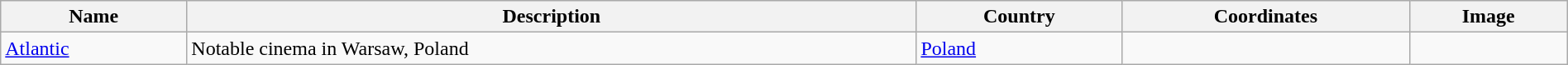<table class='wikitable sortable' style="width:100%">
<tr>
<th>Name</th>
<th>Description</th>
<th>Country</th>
<th>Coordinates</th>
<th>Image</th>
</tr>
<tr>
<td><a href='#'>Atlantic</a></td>
<td>Notable cinema in Warsaw, Poland</td>
<td><a href='#'>Poland</a></td>
<td></td>
<td></td>
</tr>
</table>
